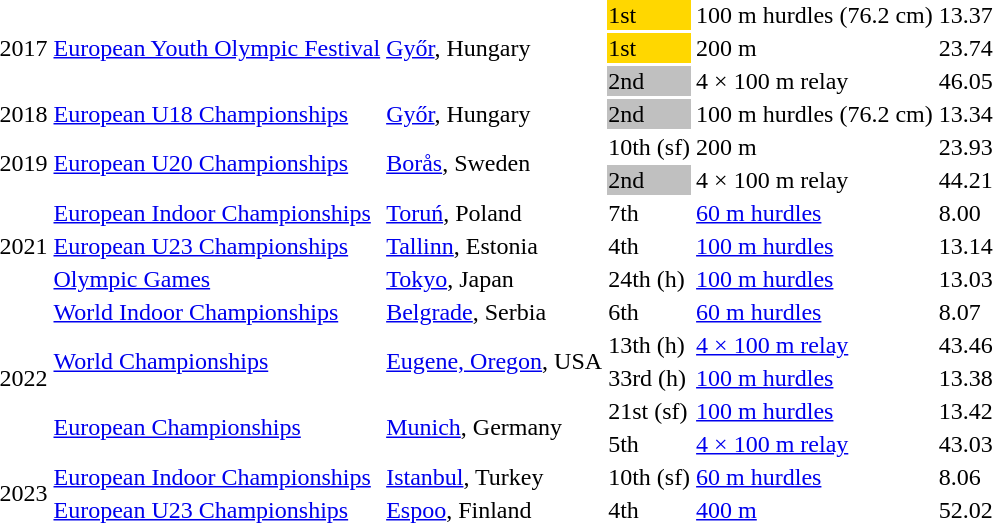<table>
<tr>
<td rowspan=3>2017</td>
<td rowspan=3><a href='#'>European Youth Olympic Festival</a></td>
<td rowspan=3><a href='#'>Győr</a>, Hungary</td>
<td bgcolor=gold>1st</td>
<td>100 m hurdles (76.2 cm)</td>
<td>13.37</td>
</tr>
<tr>
<td bgcolor=gold>1st</td>
<td>200 m</td>
<td>23.74</td>
</tr>
<tr>
<td bgcolor=silver>2nd</td>
<td>4 × 100 m relay</td>
<td>46.05</td>
</tr>
<tr>
<td>2018</td>
<td><a href='#'>European U18 Championships</a></td>
<td><a href='#'>Győr</a>, Hungary</td>
<td bgcolor=silver>2nd</td>
<td>100 m hurdles (76.2 cm)</td>
<td>13.34</td>
</tr>
<tr>
<td rowspan=2>2019</td>
<td rowspan=2><a href='#'>European U20 Championships</a></td>
<td rowspan=2><a href='#'>Borås</a>, Sweden</td>
<td>10th (sf)</td>
<td>200 m</td>
<td>23.93</td>
</tr>
<tr>
<td bgcolor=silver>2nd</td>
<td>4 × 100 m relay</td>
<td>44.21</td>
</tr>
<tr>
<td rowspan=3>2021</td>
<td><a href='#'>European Indoor Championships</a></td>
<td><a href='#'>Toruń</a>, Poland</td>
<td>7th</td>
<td><a href='#'>60 m hurdles</a></td>
<td>8.00 </td>
</tr>
<tr>
<td><a href='#'>European U23 Championships</a></td>
<td><a href='#'>Tallinn</a>, Estonia</td>
<td>4th</td>
<td><a href='#'>100 m hurdles</a></td>
<td>13.14</td>
</tr>
<tr>
<td><a href='#'>Olympic Games</a></td>
<td><a href='#'>Tokyo</a>, Japan</td>
<td>24th (h)</td>
<td><a href='#'>100 m hurdles</a></td>
<td>13.03</td>
</tr>
<tr>
<td rowspan=5>2022</td>
<td><a href='#'>World Indoor Championships</a></td>
<td><a href='#'>Belgrade</a>, Serbia</td>
<td>6th</td>
<td><a href='#'>60 m hurdles</a></td>
<td>8.07 </td>
</tr>
<tr>
<td rowspan=2><a href='#'>World Championships</a></td>
<td rowspan=2><a href='#'>Eugene, Oregon</a>, USA</td>
<td>13th (h)</td>
<td><a href='#'>4 × 100 m relay</a></td>
<td>43.46</td>
</tr>
<tr>
<td>33rd (h)</td>
<td><a href='#'>100 m hurdles</a></td>
<td>13.38</td>
</tr>
<tr>
<td rowspan=2><a href='#'>European Championships</a></td>
<td rowspan=2><a href='#'>Munich</a>, Germany</td>
<td>21st (sf)</td>
<td><a href='#'>100 m hurdles</a></td>
<td>13.42</td>
</tr>
<tr>
<td>5th</td>
<td><a href='#'>4 × 100 m relay</a></td>
<td>43.03</td>
</tr>
<tr>
<td rowspan=2>2023</td>
<td><a href='#'>European Indoor Championships</a></td>
<td><a href='#'>Istanbul</a>, Turkey</td>
<td>10th (sf)</td>
<td><a href='#'>60 m hurdles</a></td>
<td>8.06 </td>
</tr>
<tr>
<td><a href='#'>European U23 Championships</a></td>
<td><a href='#'>Espoo</a>, Finland</td>
<td>4th</td>
<td><a href='#'>400 m</a></td>
<td>52.02</td>
</tr>
</table>
